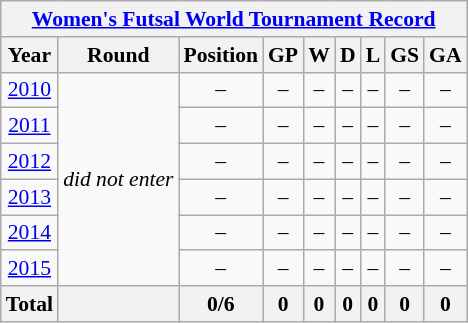<table class="wikitable" style="text-align: center;font-size:90%;">
<tr>
<th colspan=9><a href='#'>Women's Futsal World Tournament Record</a></th>
</tr>
<tr>
<th>Year</th>
<th>Round</th>
<th>Position</th>
<th>GP</th>
<th>W</th>
<th>D</th>
<th>L</th>
<th>GS</th>
<th>GA</th>
</tr>
<tr>
<td> <a href='#'>2010</a></td>
<td rowspan=6><em>did not enter</em></td>
<td>–</td>
<td>–</td>
<td>–</td>
<td>–</td>
<td>–</td>
<td>–</td>
<td>–</td>
</tr>
<tr>
<td> <a href='#'>2011</a></td>
<td>–</td>
<td>–</td>
<td>–</td>
<td>–</td>
<td>–</td>
<td>–</td>
<td>–</td>
</tr>
<tr>
<td> <a href='#'>2012</a></td>
<td>–</td>
<td>–</td>
<td>–</td>
<td>–</td>
<td>–</td>
<td>–</td>
<td>–</td>
</tr>
<tr>
<td> <a href='#'>2013</a></td>
<td>–</td>
<td>–</td>
<td>–</td>
<td>–</td>
<td>–</td>
<td>–</td>
<td>–</td>
</tr>
<tr>
<td> <a href='#'>2014</a></td>
<td>–</td>
<td>–</td>
<td>–</td>
<td>–</td>
<td>–</td>
<td>–</td>
<td>–</td>
</tr>
<tr>
<td> <a href='#'>2015</a></td>
<td>–</td>
<td>–</td>
<td>–</td>
<td>–</td>
<td>–</td>
<td>–</td>
<td>–</td>
</tr>
<tr>
<th><strong>Total</strong></th>
<th><strong></strong></th>
<th><strong>0/6</strong></th>
<th><strong>0</strong></th>
<th><strong>0</strong></th>
<th><strong>0</strong></th>
<th><strong>0</strong></th>
<th><strong>0</strong></th>
<th><strong>0</strong></th>
</tr>
</table>
